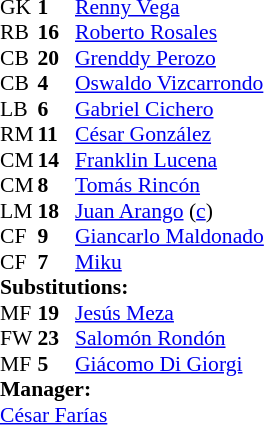<table style="font-size: 90%" cellspacing="0" cellpadding="0">
<tr>
<th width=25></th>
<th width=25></th>
</tr>
<tr>
<td>GK</td>
<td><strong>1</strong></td>
<td><a href='#'>Renny Vega</a></td>
</tr>
<tr>
<td>RB</td>
<td><strong>16</strong></td>
<td><a href='#'>Roberto Rosales</a></td>
</tr>
<tr>
<td>CB</td>
<td><strong>20</strong></td>
<td><a href='#'>Grenddy Perozo</a></td>
</tr>
<tr>
<td>CB</td>
<td><strong>4</strong></td>
<td><a href='#'>Oswaldo Vizcarrondo</a></td>
</tr>
<tr>
<td>LB</td>
<td><strong>6</strong></td>
<td><a href='#'>Gabriel Cichero</a></td>
</tr>
<tr>
<td>RM</td>
<td><strong>11</strong></td>
<td><a href='#'>César González</a></td>
<td></td>
<td></td>
</tr>
<tr>
<td>CM</td>
<td><strong>14</strong></td>
<td><a href='#'>Franklin Lucena</a></td>
</tr>
<tr>
<td>CM</td>
<td><strong>8</strong></td>
<td><a href='#'>Tomás Rincón</a></td>
</tr>
<tr>
<td>LM</td>
<td><strong>18</strong></td>
<td><a href='#'>Juan Arango</a> (<a href='#'>c</a>)</td>
</tr>
<tr>
<td>CF</td>
<td><strong>9</strong></td>
<td><a href='#'>Giancarlo Maldonado</a></td>
<td></td>
<td></td>
</tr>
<tr>
<td>CF</td>
<td><strong>7</strong></td>
<td><a href='#'>Miku</a></td>
<td></td>
<td></td>
</tr>
<tr>
<td colspan=3><strong>Substitutions:</strong></td>
</tr>
<tr>
<td>MF</td>
<td><strong>19</strong></td>
<td><a href='#'>Jesús Meza</a></td>
<td></td>
<td></td>
</tr>
<tr>
<td>FW</td>
<td><strong>23</strong></td>
<td><a href='#'>Salomón Rondón</a></td>
<td></td>
<td></td>
</tr>
<tr>
<td>MF</td>
<td><strong>5</strong></td>
<td><a href='#'>Giácomo Di Giorgi</a></td>
<td></td>
<td></td>
</tr>
<tr>
<td colspan=3><strong>Manager:</strong></td>
</tr>
<tr>
<td colspan=3><a href='#'>César Farías</a></td>
</tr>
</table>
